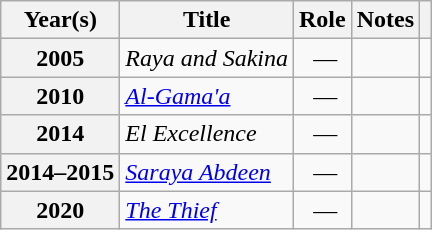<table class="wikitable plainrowheaders sortable"  style=font-size:100%>
<tr>
<th scope="col">Year(s)</th>
<th scope="col">Title</th>
<th scope="col" class="unsortable">Role</th>
<th scope="col" class="unsortable">Notes</th>
<th scope="col" class="unsortable"></th>
</tr>
<tr>
<th scope="row">2005</th>
<td><em>Raya and Sakina</em></td>
<td align="center"> —</td>
<td></td>
<td style="text-align:center;"></td>
</tr>
<tr>
<th scope="row">2010</th>
<td><em><a href='#'>Al-Gama'a</a></em></td>
<td align="center"> —</td>
<td></td>
<td style="text-align:center;"></td>
</tr>
<tr>
<th scope="row">2014</th>
<td><em>El Excellence</em></td>
<td align="center"> —</td>
<td></td>
<td style="text-align:center;"></td>
</tr>
<tr>
<th scope="row">2014–2015</th>
<td><em><a href='#'>Saraya Abdeen</a></em></td>
<td align="center"> —</td>
<td></td>
<td style="text-align:center;"></td>
</tr>
<tr>
<th scope="row">2020</th>
<td><em><a href='#'>The Thief</a></em></td>
<td align="center"> —</td>
<td></td>
<td style="text-align:center;"></td>
</tr>
</table>
